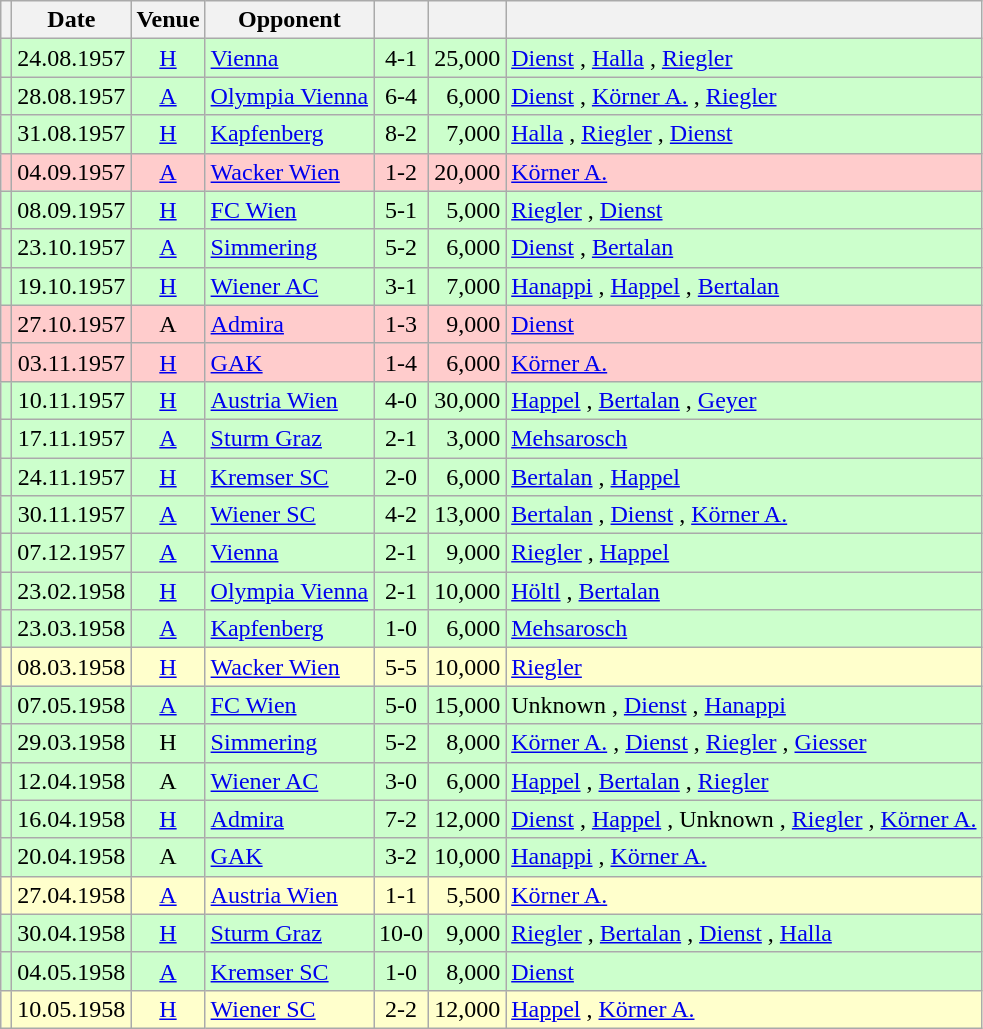<table class="wikitable" Style="text-align: center">
<tr>
<th></th>
<th>Date</th>
<th>Venue</th>
<th>Opponent</th>
<th></th>
<th></th>
<th></th>
</tr>
<tr style="background:#cfc">
<td></td>
<td>24.08.1957</td>
<td><a href='#'>H</a></td>
<td align="left"><a href='#'>Vienna</a></td>
<td>4-1</td>
<td align="right">25,000</td>
<td align="left"><a href='#'>Dienst</a>  , <a href='#'>Halla</a> , <a href='#'>Riegler</a> </td>
</tr>
<tr style="background:#cfc">
<td></td>
<td>28.08.1957</td>
<td><a href='#'>A</a></td>
<td align="left"><a href='#'>Olympia Vienna</a></td>
<td>6-4</td>
<td align="right">6,000</td>
<td align="left"><a href='#'>Dienst</a>   , <a href='#'>Körner A.</a> , <a href='#'>Riegler</a>  </td>
</tr>
<tr style="background:#cfc">
<td></td>
<td>31.08.1957</td>
<td><a href='#'>H</a></td>
<td align="left"><a href='#'>Kapfenberg</a></td>
<td>8-2</td>
<td align="right">7,000</td>
<td align="left"><a href='#'>Halla</a>  , <a href='#'>Riegler</a> , <a href='#'>Dienst</a>     </td>
</tr>
<tr style="background:#fcc">
<td></td>
<td>04.09.1957</td>
<td><a href='#'>A</a></td>
<td align="left"><a href='#'>Wacker Wien</a></td>
<td>1-2</td>
<td align="right">20,000</td>
<td align="left"><a href='#'>Körner A.</a> </td>
</tr>
<tr style="background:#cfc">
<td></td>
<td>08.09.1957</td>
<td><a href='#'>H</a></td>
<td align="left"><a href='#'>FC Wien</a></td>
<td>5-1</td>
<td align="right">5,000</td>
<td align="left"><a href='#'>Riegler</a>   , <a href='#'>Dienst</a>  </td>
</tr>
<tr style="background:#cfc">
<td></td>
<td>23.10.1957</td>
<td><a href='#'>A</a></td>
<td align="left"><a href='#'>Simmering</a></td>
<td>5-2</td>
<td align="right">6,000</td>
<td align="left"><a href='#'>Dienst</a>    , <a href='#'>Bertalan</a> </td>
</tr>
<tr style="background:#cfc">
<td></td>
<td>19.10.1957</td>
<td><a href='#'>H</a></td>
<td align="left"><a href='#'>Wiener AC</a></td>
<td>3-1</td>
<td align="right">7,000</td>
<td align="left"><a href='#'>Hanappi</a> , <a href='#'>Happel</a> , <a href='#'>Bertalan</a> </td>
</tr>
<tr style="background:#fcc">
<td></td>
<td>27.10.1957</td>
<td>A</td>
<td align="left"><a href='#'>Admira</a></td>
<td>1-3</td>
<td align="right">9,000</td>
<td align="left"><a href='#'>Dienst</a> </td>
</tr>
<tr style="background:#fcc">
<td></td>
<td>03.11.1957</td>
<td><a href='#'>H</a></td>
<td align="left"><a href='#'>GAK</a></td>
<td>1-4</td>
<td align="right">6,000</td>
<td align="left"><a href='#'>Körner A.</a> </td>
</tr>
<tr style="background:#cfc">
<td></td>
<td>10.11.1957</td>
<td><a href='#'>H</a></td>
<td align="left"><a href='#'>Austria Wien</a></td>
<td>4-0</td>
<td align="right">30,000</td>
<td align="left"><a href='#'>Happel</a> , <a href='#'>Bertalan</a>  , <a href='#'>Geyer</a> </td>
</tr>
<tr style="background:#cfc">
<td></td>
<td>17.11.1957</td>
<td><a href='#'>A</a></td>
<td align="left"><a href='#'>Sturm Graz</a></td>
<td>2-1</td>
<td align="right">3,000</td>
<td align="left"><a href='#'>Mehsarosch</a>  </td>
</tr>
<tr style="background:#cfc">
<td></td>
<td>24.11.1957</td>
<td><a href='#'>H</a></td>
<td align="left"><a href='#'>Kremser SC</a></td>
<td>2-0</td>
<td align="right">6,000</td>
<td align="left"><a href='#'>Bertalan</a> , <a href='#'>Happel</a> </td>
</tr>
<tr style="background:#cfc">
<td></td>
<td>30.11.1957</td>
<td><a href='#'>A</a></td>
<td align="left"><a href='#'>Wiener SC</a></td>
<td>4-2</td>
<td align="right">13,000</td>
<td align="left"><a href='#'>Bertalan</a>  , <a href='#'>Dienst</a> , <a href='#'>Körner A.</a> </td>
</tr>
<tr style="background:#cfc">
<td></td>
<td>07.12.1957</td>
<td><a href='#'>A</a></td>
<td align="left"><a href='#'>Vienna</a></td>
<td>2-1</td>
<td align="right">9,000</td>
<td align="left"><a href='#'>Riegler</a> , <a href='#'>Happel</a> </td>
</tr>
<tr style="background:#cfc">
<td></td>
<td>23.02.1958</td>
<td><a href='#'>H</a></td>
<td align="left"><a href='#'>Olympia Vienna</a></td>
<td>2-1</td>
<td align="right">10,000</td>
<td align="left"><a href='#'>Höltl</a> , <a href='#'>Bertalan</a> </td>
</tr>
<tr style="background:#cfc">
<td></td>
<td>23.03.1958</td>
<td><a href='#'>A</a></td>
<td align="left"><a href='#'>Kapfenberg</a></td>
<td>1-0</td>
<td align="right">6,000</td>
<td align="left"><a href='#'>Mehsarosch</a> </td>
</tr>
<tr style="background:#ffc">
<td></td>
<td>08.03.1958</td>
<td><a href='#'>H</a></td>
<td align="left"><a href='#'>Wacker Wien</a></td>
<td>5-5</td>
<td align="right">10,000</td>
<td align="left"><a href='#'>Riegler</a>     </td>
</tr>
<tr style="background:#cfc">
<td></td>
<td>07.05.1958</td>
<td><a href='#'>A</a></td>
<td align="left"><a href='#'>FC Wien</a></td>
<td>5-0</td>
<td align="right">15,000</td>
<td align="left">Unknown , <a href='#'>Dienst</a>   , <a href='#'>Hanappi</a> </td>
</tr>
<tr style="background:#cfc">
<td></td>
<td>29.03.1958</td>
<td>H</td>
<td align="left"><a href='#'>Simmering</a></td>
<td>5-2</td>
<td align="right">8,000</td>
<td align="left"><a href='#'>Körner A.</a> , <a href='#'>Dienst</a>  , <a href='#'>Riegler</a> , <a href='#'>Giesser</a> </td>
</tr>
<tr style="background:#cfc">
<td></td>
<td>12.04.1958</td>
<td>A</td>
<td align="left"><a href='#'>Wiener AC</a></td>
<td>3-0</td>
<td align="right">6,000</td>
<td align="left"><a href='#'>Happel</a> , <a href='#'>Bertalan</a> , <a href='#'>Riegler</a> </td>
</tr>
<tr style="background:#cfc">
<td></td>
<td>16.04.1958</td>
<td><a href='#'>H</a></td>
<td align="left"><a href='#'>Admira</a></td>
<td>7-2</td>
<td align="right">12,000</td>
<td align="left"><a href='#'>Dienst</a>  , <a href='#'>Happel</a> , Unknown , <a href='#'>Riegler</a> , <a href='#'>Körner A.</a>  </td>
</tr>
<tr style="background:#cfc">
<td></td>
<td>20.04.1958</td>
<td>A</td>
<td align="left"><a href='#'>GAK</a></td>
<td>3-2</td>
<td align="right">10,000</td>
<td align="left"><a href='#'>Hanappi</a>  , <a href='#'>Körner A.</a> </td>
</tr>
<tr style="background:#ffc">
<td></td>
<td>27.04.1958</td>
<td><a href='#'>A</a></td>
<td align="left"><a href='#'>Austria Wien</a></td>
<td>1-1</td>
<td align="right">5,500</td>
<td align="left"><a href='#'>Körner A.</a> </td>
</tr>
<tr style="background:#cfc">
<td></td>
<td>30.04.1958</td>
<td><a href='#'>H</a></td>
<td align="left"><a href='#'>Sturm Graz</a></td>
<td>10-0</td>
<td align="right">9,000</td>
<td align="left"><a href='#'>Riegler</a>  , <a href='#'>Bertalan</a>  , <a href='#'>Dienst</a>    , <a href='#'>Halla</a>  </td>
</tr>
<tr style="background:#cfc">
<td></td>
<td>04.05.1958</td>
<td><a href='#'>A</a></td>
<td align="left"><a href='#'>Kremser SC</a></td>
<td>1-0</td>
<td align="right">8,000</td>
<td align="left"><a href='#'>Dienst</a> </td>
</tr>
<tr style="background:#ffc">
<td></td>
<td>10.05.1958</td>
<td><a href='#'>H</a></td>
<td align="left"><a href='#'>Wiener SC</a></td>
<td>2-2</td>
<td align="right">12,000</td>
<td align="left"><a href='#'>Happel</a> , <a href='#'>Körner A.</a> </td>
</tr>
</table>
